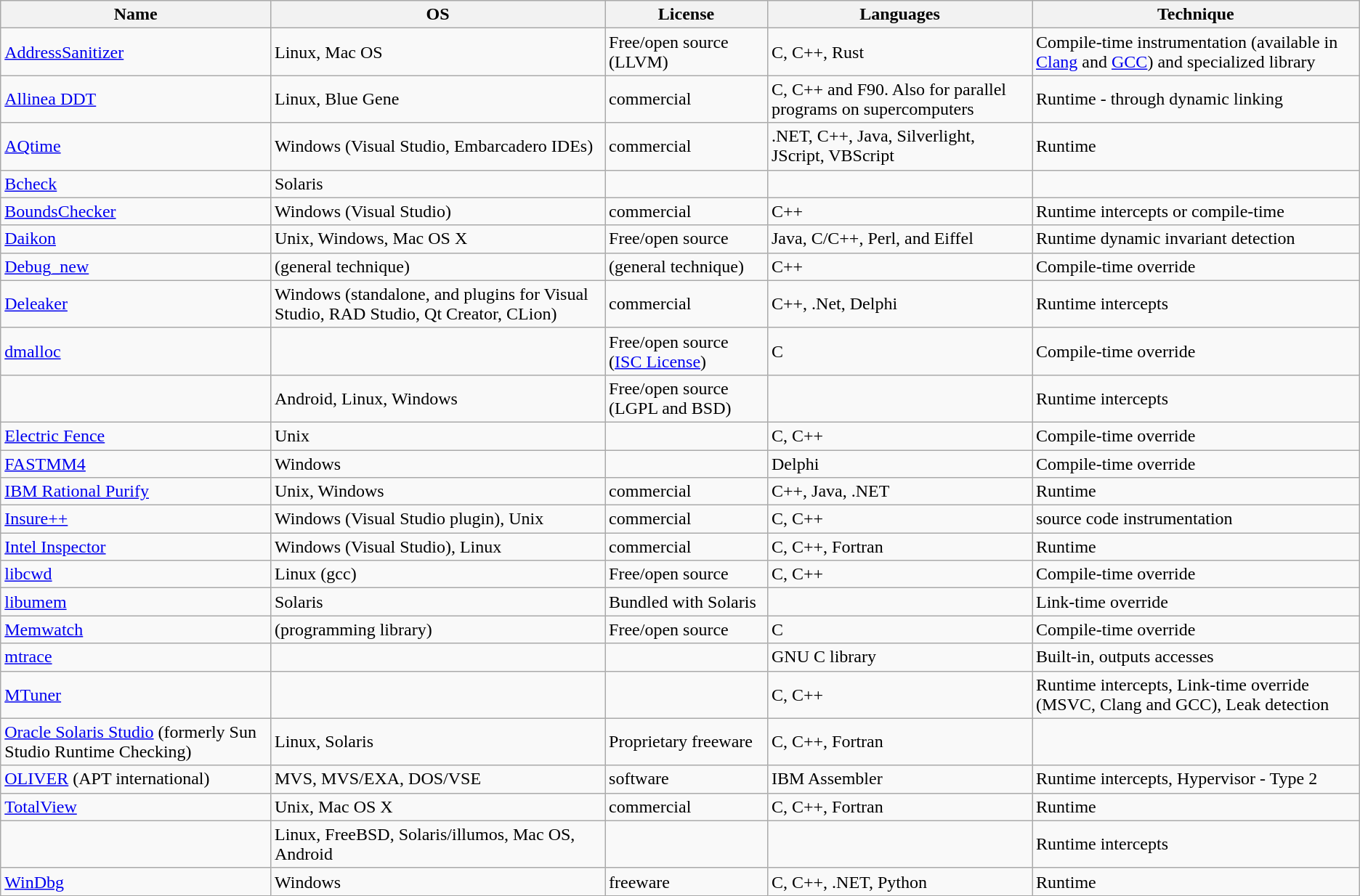<table class="wikitable sortable">
<tr>
<th>Name</th>
<th>OS</th>
<th>License</th>
<th>Languages</th>
<th>Technique</th>
</tr>
<tr>
<td><a href='#'>AddressSanitizer</a></td>
<td>Linux, Mac OS</td>
<td>Free/open source (LLVM)</td>
<td>C, C++, Rust</td>
<td>Compile-time instrumentation (available in <a href='#'>Clang</a> and <a href='#'>GCC</a>) and specialized library</td>
</tr>
<tr>
<td><a href='#'>Allinea DDT</a></td>
<td>Linux, Blue Gene</td>
<td> commercial</td>
<td>C, C++ and F90. Also for parallel programs on supercomputers</td>
<td>Runtime - through dynamic linking</td>
</tr>
<tr>
<td><a href='#'>AQtime</a></td>
<td>Windows (Visual Studio, Embarcadero IDEs)</td>
<td> commercial</td>
<td>.NET, C++, Java, Silverlight, JScript, VBScript</td>
<td>Runtime</td>
</tr>
<tr>
<td><a href='#'>Bcheck</a></td>
<td>Solaris</td>
<td></td>
<td></td>
<td></td>
</tr>
<tr>
<td><a href='#'>BoundsChecker</a></td>
<td>Windows (Visual Studio)</td>
<td> commercial</td>
<td>C++</td>
<td>Runtime intercepts or compile-time</td>
</tr>
<tr>
<td><a href='#'>Daikon</a></td>
<td>Unix, Windows, Mac OS X</td>
<td>Free/open source</td>
<td>Java, C/C++, Perl, and Eiffel</td>
<td>Runtime dynamic invariant detection</td>
</tr>
<tr>
<td><a href='#'>Debug_new</a></td>
<td>(general technique)</td>
<td>(general technique)</td>
<td>C++</td>
<td>Compile-time override</td>
</tr>
<tr>
<td><a href='#'>Deleaker</a></td>
<td>Windows (standalone, and plugins for Visual Studio, RAD Studio, Qt Creator, CLion)</td>
<td> commercial</td>
<td>C++, .Net, Delphi</td>
<td>Runtime intercepts</td>
</tr>
<tr>
<td><a href='#'>dmalloc</a></td>
<td></td>
<td>Free/open source (<a href='#'>ISC License</a>)</td>
<td>C</td>
<td>Compile-time override</td>
</tr>
<tr>
<td></td>
<td>Android, Linux, Windows</td>
<td>Free/open source (LGPL and BSD)</td>
<td></td>
<td>Runtime intercepts</td>
</tr>
<tr>
<td><a href='#'>Electric Fence</a></td>
<td>Unix</td>
<td></td>
<td>C, C++</td>
<td>Compile-time override</td>
</tr>
<tr>
<td><a href='#'>FASTMM4</a></td>
<td>Windows</td>
<td></td>
<td>Delphi</td>
<td>Compile-time override</td>
</tr>
<tr>
<td><a href='#'>IBM Rational Purify</a></td>
<td>Unix, Windows</td>
<td> commercial</td>
<td>C++, Java, .NET</td>
<td>Runtime</td>
</tr>
<tr>
<td><a href='#'>Insure++</a></td>
<td>Windows (Visual Studio plugin), Unix</td>
<td> commercial</td>
<td>C, C++</td>
<td>source code instrumentation</td>
</tr>
<tr>
<td><a href='#'>Intel Inspector</a></td>
<td>Windows (Visual Studio), Linux</td>
<td> commercial</td>
<td>C, C++, Fortran</td>
<td>Runtime</td>
</tr>
<tr>
<td><a href='#'>libcwd</a></td>
<td>Linux (gcc)</td>
<td>Free/open source</td>
<td>C, C++</td>
<td>Compile-time override</td>
</tr>
<tr>
<td><a href='#'>libumem</a></td>
<td>Solaris</td>
<td>Bundled with Solaris</td>
<td></td>
<td>Link-time override</td>
</tr>
<tr>
<td><a href='#'>Memwatch</a></td>
<td> (programming library)</td>
<td>Free/open source</td>
<td>C</td>
<td>Compile-time override</td>
</tr>
<tr>
<td><a href='#'>mtrace</a></td>
<td></td>
<td></td>
<td>GNU C library</td>
<td>Built-in, outputs accesses</td>
</tr>
<tr>
<td><a href='#'>MTuner</a></td>
<td></td>
<td></td>
<td>C, C++</td>
<td>Runtime intercepts, Link-time override (MSVC, Clang and GCC), Leak detection</td>
</tr>
<tr>
<td><a href='#'>Oracle Solaris Studio</a> (formerly Sun Studio Runtime Checking)</td>
<td>Linux, Solaris</td>
<td>Proprietary freeware</td>
<td>C, C++, Fortran</td>
<td></td>
</tr>
<tr>
<td><a href='#'>OLIVER</a> (APT international)</td>
<td>MVS, MVS/EXA, DOS/VSE</td>
<td> software</td>
<td>IBM Assembler</td>
<td>Runtime intercepts, Hypervisor - Type 2</td>
</tr>
<tr>
<td><a href='#'>TotalView</a></td>
<td>Unix, Mac OS X</td>
<td> commercial</td>
<td>C, C++, Fortran</td>
<td>Runtime</td>
</tr>
<tr>
<td></td>
<td>Linux, FreeBSD, Solaris/illumos, Mac OS, Android</td>
<td></td>
<td></td>
<td>Runtime intercepts</td>
</tr>
<tr>
<td><a href='#'>WinDbg</a></td>
<td>Windows</td>
<td> freeware</td>
<td>C, C++, .NET, Python</td>
<td>Runtime</td>
</tr>
</table>
